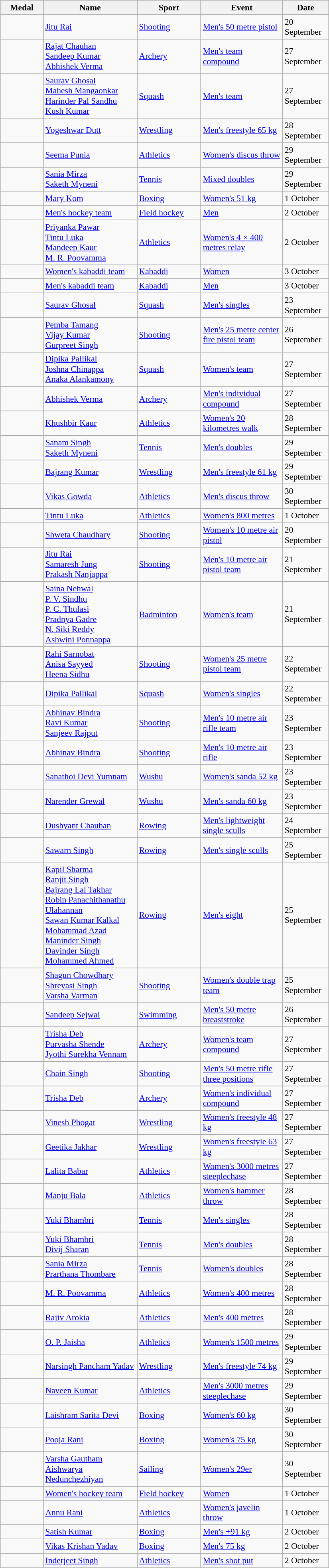<table class="wikitable sortable" style="text-align:center; font-size:90%">
<tr>
<th width="65">Medal</th>
<th width="150">Name</th>
<th width="100">Sport</th>
<th width="130">Event</th>
<th width="70">Date</th>
</tr>
<tr>
<td align=left></td>
<td align=left><a href='#'>Jitu Rai</a></td>
<td align=left><a href='#'>Shooting</a></td>
<td align=left><a href='#'>Men's 50 metre pistol</a></td>
<td align=left>20 September</td>
</tr>
<tr>
<td align=left></td>
<td align=left><a href='#'>Rajat Chauhan</a><br><a href='#'>Sandeep Kumar</a><br><a href='#'>Abhishek Verma</a></td>
<td align=left><a href='#'>Archery</a></td>
<td align=left><a href='#'>Men's team compound</a></td>
<td align=left>27 September</td>
</tr>
<tr>
<td align=left></td>
<td align=left><a href='#'>Saurav Ghosal</a><br><a href='#'>Mahesh Mangaonkar</a><br><a href='#'>Harinder Pal Sandhu</a><br><a href='#'>Kush Kumar</a></td>
<td align=left><a href='#'>Squash</a></td>
<td align=left><a href='#'>Men's team</a></td>
<td align=left>27 September</td>
</tr>
<tr>
<td align=left></td>
<td align=left><a href='#'>Yogeshwar Dutt</a></td>
<td align=left><a href='#'>Wrestling</a></td>
<td align=left><a href='#'>Men's freestyle 65 kg</a></td>
<td align=left>28 September</td>
</tr>
<tr>
<td align=left></td>
<td align=left><a href='#'>Seema Punia</a></td>
<td align=left><a href='#'>Athletics</a></td>
<td align=left><a href='#'>Women's discus throw</a></td>
<td align=left>29 September</td>
</tr>
<tr>
<td align=left></td>
<td align=left><a href='#'>Sania Mirza</a><br><a href='#'>Saketh Myneni</a></td>
<td align=left><a href='#'>Tennis</a></td>
<td align=left><a href='#'>Mixed doubles</a></td>
<td align=left>29 September</td>
</tr>
<tr>
<td align=left></td>
<td align=left><a href='#'>Mary Kom</a></td>
<td align=left><a href='#'>Boxing</a></td>
<td align=left><a href='#'>Women's 51 kg</a></td>
<td align=left>1 October</td>
</tr>
<tr>
<td align=left></td>
<td align=left><a href='#'>Men's hockey team</a></td>
<td align=left><a href='#'>Field hockey</a></td>
<td align=left><a href='#'>Men</a></td>
<td align=left>2 October</td>
</tr>
<tr>
<td align=left></td>
<td align=left><a href='#'>Priyanka Pawar</a><br><a href='#'>Tintu Luka</a><br><a href='#'>Mandeep Kaur</a><br><a href='#'>M. R. Poovamma</a></td>
<td align=left><a href='#'>Athletics</a></td>
<td align=left><a href='#'>Women's 4 × 400 metres relay</a></td>
<td align=left>2 October</td>
</tr>
<tr>
<td align=left></td>
<td align=left><a href='#'>Women's kabaddi team</a></td>
<td align=left><a href='#'>Kabaddi</a></td>
<td align=left><a href='#'>Women</a></td>
<td align=left>3 October</td>
</tr>
<tr>
<td align=left></td>
<td align=left><a href='#'>Men's kabaddi team</a></td>
<td align=left><a href='#'>Kabaddi</a></td>
<td align=left><a href='#'>Men</a></td>
<td align=left>3 October</td>
</tr>
<tr>
<td align=left></td>
<td align=left><a href='#'>Saurav Ghosal</a></td>
<td align=left><a href='#'>Squash</a></td>
<td align=left><a href='#'>Men's singles</a></td>
<td align=left>23 September</td>
</tr>
<tr>
<td align=left></td>
<td align=left><a href='#'>Pemba Tamang</a><br><a href='#'>Vijay Kumar</a><br><a href='#'>Gurpreet Singh</a></td>
<td align=left><a href='#'>Shooting</a></td>
<td align=left><a href='#'>Men's 25 metre center fire pistol team</a></td>
<td align=left>26 September</td>
</tr>
<tr>
<td align=left></td>
<td align=left><a href='#'>Dipika Pallikal</a><br><a href='#'>Joshna Chinappa</a><br><a href='#'>Anaka Alankamony</a></td>
<td align=left><a href='#'>Squash</a></td>
<td align=left><a href='#'>Women's team</a></td>
<td align=left>27 September</td>
</tr>
<tr>
<td align=left></td>
<td align=left><a href='#'>Abhishek Verma</a></td>
<td align=left><a href='#'>Archery</a></td>
<td align=left><a href='#'>Men's individual compound</a></td>
<td align=left>27 September</td>
</tr>
<tr>
<td align=left></td>
<td align=left><a href='#'>Khushbir Kaur</a></td>
<td align=left><a href='#'>Athletics</a></td>
<td align=left><a href='#'>Women's 20 kilometres walk</a></td>
<td align=left>28 September</td>
</tr>
<tr>
<td align=left></td>
<td align=left><a href='#'>Sanam Singh</a><br><a href='#'>Saketh Myneni</a></td>
<td align=left><a href='#'>Tennis</a></td>
<td align=left><a href='#'>Men's doubles</a></td>
<td align=left>29 September</td>
</tr>
<tr>
<td align=left></td>
<td align=left><a href='#'>Bajrang Kumar</a></td>
<td align=left><a href='#'>Wrestling</a></td>
<td align=left><a href='#'>Men's freestyle 61 kg</a></td>
<td align=left>29 September</td>
</tr>
<tr>
<td align=left></td>
<td align=left><a href='#'>Vikas Gowda</a></td>
<td align=left><a href='#'>Athletics</a></td>
<td align=left><a href='#'>Men's discus throw</a></td>
<td align=left>30 September</td>
</tr>
<tr>
<td align=left></td>
<td align=left><a href='#'>Tintu Luka</a></td>
<td align=left><a href='#'>Athletics</a></td>
<td align=left><a href='#'>Women's 800 metres</a></td>
<td align=left>1 October</td>
</tr>
<tr>
<td align=left></td>
<td align=left><a href='#'>Shweta Chaudhary</a></td>
<td align=left><a href='#'>Shooting</a></td>
<td align=left><a href='#'>Women's 10 metre air pistol</a></td>
<td align=left>20 September</td>
</tr>
<tr>
<td align=left></td>
<td align=left><a href='#'>Jitu Rai</a><br><a href='#'>Samaresh Jung</a><br><a href='#'>Prakash Nanjappa</a></td>
<td align=left><a href='#'>Shooting</a></td>
<td align=left><a href='#'>Men's 10 metre air pistol team</a></td>
<td align=left>21 September</td>
</tr>
<tr>
<td align=left></td>
<td align=left><a href='#'>Saina Nehwal</a><br><a href='#'>P. V. Sindhu</a><br><a href='#'>P. C. Thulasi</a><br><a href='#'>Pradnya Gadre</a><br><a href='#'>N. Siki Reddy</a><br><a href='#'>Ashwini Ponnappa</a></td>
<td align=left><a href='#'>Badminton</a></td>
<td align=left><a href='#'>Women's team</a></td>
<td align=left>21 September</td>
</tr>
<tr>
<td align=left></td>
<td align=left><a href='#'>Rahi Sarnobat</a><br><a href='#'>Anisa Sayyed</a><br><a href='#'>Heena Sidhu</a></td>
<td align=left><a href='#'>Shooting</a></td>
<td align=left><a href='#'>Women's 25 metre pistol team</a></td>
<td align=left>22 September</td>
</tr>
<tr>
<td align=left></td>
<td align=left><a href='#'>Dipika Pallikal</a></td>
<td align=left><a href='#'>Squash</a></td>
<td align=left><a href='#'>Women's singles</a></td>
<td align=left>22 September</td>
</tr>
<tr>
<td align=left></td>
<td align=left><a href='#'>Abhinav Bindra</a><br><a href='#'>Ravi Kumar</a><br><a href='#'>Sanjeev Rajput</a></td>
<td align=left><a href='#'>Shooting</a></td>
<td align=left><a href='#'>Men's 10 metre air rifle team</a></td>
<td align=left>23 September</td>
</tr>
<tr>
<td align=left></td>
<td align=left><a href='#'>Abhinav Bindra</a></td>
<td align=left><a href='#'>Shooting</a></td>
<td align=left><a href='#'>Men's 10 metre air rifle</a></td>
<td align=left>23 September</td>
</tr>
<tr>
<td align=left></td>
<td align=left><a href='#'>Sanathoi Devi Yumnam</a></td>
<td align=left><a href='#'>Wushu</a></td>
<td align=left><a href='#'>Women's sanda 52 kg</a></td>
<td align=left>23 September</td>
</tr>
<tr>
<td align=left></td>
<td align=left><a href='#'>Narender Grewal</a></td>
<td align=left><a href='#'>Wushu</a></td>
<td align=left><a href='#'>Men's sanda 60 kg</a></td>
<td align=left>23 September</td>
</tr>
<tr>
<td align=left></td>
<td align=left><a href='#'>Dushyant Chauhan</a></td>
<td align=left><a href='#'>Rowing</a></td>
<td align=left><a href='#'>Men's lightweight single sculls</a></td>
<td align=left>24 September</td>
</tr>
<tr>
<td align=left></td>
<td align=left><a href='#'>Sawarn Singh</a></td>
<td align=left><a href='#'>Rowing</a></td>
<td align=left><a href='#'>Men's single sculls</a></td>
<td align=left>25 September</td>
</tr>
<tr>
<td align=left></td>
<td align=left><a href='#'>Kapil Sharma</a><br><a href='#'>Ranjit Singh</a><br><a href='#'>Bajrang Lal Takhar</a><br><a href='#'>Robin Panachithanathu Ulahannan</a><br><a href='#'>Sawan Kumar Kalkal</a><br><a href='#'>Mohammad Azad</a><br><a href='#'>Maninder Singh</a><br><a href='#'>Davinder Singh</a><br><a href='#'>Mohammed Ahmed</a></td>
<td align=left><a href='#'>Rowing</a></td>
<td align=left><a href='#'>Men's eight</a></td>
<td align=left>25 September</td>
</tr>
<tr>
<td align=left></td>
<td align=left><a href='#'>Shagun Chowdhary</a><br><a href='#'>Shreyasi Singh</a><br><a href='#'>Varsha Varman</a></td>
<td align=left><a href='#'>Shooting</a></td>
<td align=left><a href='#'>Women's double trap team</a></td>
<td align=left>25 September</td>
</tr>
<tr>
<td align=left></td>
<td align=left><a href='#'>Sandeep Sejwal</a></td>
<td align=left><a href='#'>Swimming</a></td>
<td align=left><a href='#'>Men's 50 metre breaststroke</a></td>
<td align=left>26 September</td>
</tr>
<tr>
<td align=left></td>
<td align=left><a href='#'>Trisha Deb</a><br><a href='#'>Purvasha Shende</a><br><a href='#'>Jyothi Surekha Vennam</a></td>
<td align=left><a href='#'>Archery</a></td>
<td align=left><a href='#'>Women's team compound</a></td>
<td align=left>27 September</td>
</tr>
<tr>
<td align=left></td>
<td align=left><a href='#'>Chain Singh</a></td>
<td align=left><a href='#'>Shooting</a></td>
<td align=left><a href='#'>Men's 50 metre rifle three positions</a></td>
<td align=left>27 September</td>
</tr>
<tr>
<td align=left></td>
<td align=left><a href='#'>Trisha Deb</a></td>
<td align=left><a href='#'>Archery</a></td>
<td align=left><a href='#'>Women's individual compound</a></td>
<td align=left>27 September</td>
</tr>
<tr>
<td align=left></td>
<td align=left><a href='#'>Vinesh Phogat</a></td>
<td align=left><a href='#'>Wrestling</a></td>
<td align=left><a href='#'>Women's freestyle 48 kg</a></td>
<td align=left>27 September</td>
</tr>
<tr>
<td align=left></td>
<td align=left><a href='#'>Geetika Jakhar</a></td>
<td align=left><a href='#'>Wrestling</a></td>
<td align=left><a href='#'>Women's freestyle 63 kg</a></td>
<td align=left>27 September</td>
</tr>
<tr>
<td align=left></td>
<td align=left><a href='#'>Lalita Babar</a></td>
<td align=left><a href='#'>Athletics</a></td>
<td align=left><a href='#'>Women's 3000 metres steeplechase</a></td>
<td align=left>27 September</td>
</tr>
<tr>
<td align=left></td>
<td align=left><a href='#'>Manju Bala</a></td>
<td align=left><a href='#'>Athletics</a></td>
<td align=left><a href='#'>Women's hammer throw</a></td>
<td align=left>28 September</td>
</tr>
<tr>
<td align=left></td>
<td align=left><a href='#'>Yuki Bhambri</a></td>
<td align=left><a href='#'>Tennis</a></td>
<td align=left><a href='#'>Men's singles</a></td>
<td align=left>28 September</td>
</tr>
<tr>
<td align=left></td>
<td align=left><a href='#'>Yuki Bhambri</a><br><a href='#'>Divij Sharan</a></td>
<td align=left><a href='#'>Tennis</a></td>
<td align=left><a href='#'>Men's doubles</a></td>
<td align=left>28 September</td>
</tr>
<tr>
<td align=left></td>
<td align=left><a href='#'>Sania Mirza</a><br><a href='#'>Prarthana Thombare</a></td>
<td align=left><a href='#'>Tennis</a></td>
<td align=left><a href='#'>Women's doubles</a></td>
<td align=left>28 September</td>
</tr>
<tr>
<td align=left></td>
<td align=left><a href='#'>M. R. Poovamma</a></td>
<td align=left><a href='#'>Athletics</a></td>
<td align=left><a href='#'>Women's 400 metres</a></td>
<td align=left>28 September</td>
</tr>
<tr>
<td align=left></td>
<td align=left><a href='#'>Rajiv Arokia</a></td>
<td align=left><a href='#'>Athletics</a></td>
<td align=left><a href='#'>Men's 400 metres</a></td>
<td align=left>28 September</td>
</tr>
<tr>
<td align=left></td>
<td align=left><a href='#'>O. P. Jaisha</a></td>
<td align=left><a href='#'>Athletics</a></td>
<td align=left><a href='#'>Women's 1500 metres</a></td>
<td align=left>29 September</td>
</tr>
<tr>
<td align=left></td>
<td align=left><a href='#'>Narsingh Pancham Yadav</a></td>
<td align=left><a href='#'>Wrestling</a></td>
<td align=left><a href='#'>Men's freestyle 74 kg</a></td>
<td align=left>29 September</td>
</tr>
<tr>
<td align=left></td>
<td align=left><a href='#'>Naveen Kumar</a></td>
<td align=left><a href='#'>Athletics</a></td>
<td align=left><a href='#'>Men's 3000 metres steeplechase</a></td>
<td align=left>29 September</td>
</tr>
<tr>
<td align=left></td>
<td align=left><a href='#'>Laishram Sarita Devi</a></td>
<td align=left><a href='#'>Boxing</a></td>
<td align=left><a href='#'>Women's 60 kg</a></td>
<td align=left>30 September</td>
</tr>
<tr>
<td align=left></td>
<td align=left><a href='#'>Pooja Rani</a></td>
<td align=left><a href='#'>Boxing</a></td>
<td align=left><a href='#'>Women's 75 kg</a></td>
<td align=left>30 September</td>
</tr>
<tr>
<td align=left></td>
<td align=left><a href='#'>Varsha Gautham</a><br><a href='#'>Aishwarya Nedunchezhiyan</a></td>
<td align=left><a href='#'>Sailing</a></td>
<td align=left><a href='#'>Women's 29er</a></td>
<td align=left>30 September</td>
</tr>
<tr>
<td align=left></td>
<td align=left><a href='#'>Women's hockey team</a></td>
<td align=left><a href='#'>Field hockey</a></td>
<td align=left><a href='#'>Women</a></td>
<td align=left>1 October</td>
</tr>
<tr>
<td align=left></td>
<td align=left><a href='#'>Annu Rani</a></td>
<td align=left><a href='#'>Athletics</a></td>
<td align=left><a href='#'>Women's javelin throw</a></td>
<td align=left>1 October</td>
</tr>
<tr>
<td align=left></td>
<td align=left><a href='#'>Satish Kumar</a></td>
<td align=left><a href='#'>Boxing</a></td>
<td align=left><a href='#'>Men's +91 kg</a></td>
<td align=left>2 October</td>
</tr>
<tr>
<td align=left></td>
<td align=left><a href='#'>Vikas Krishan Yadav</a></td>
<td align=left><a href='#'>Boxing</a></td>
<td align=left><a href='#'>Men's 75 kg</a></td>
<td align=left>2 October</td>
</tr>
<tr>
<td align=left></td>
<td align=left><a href='#'>Inderjeet Singh</a></td>
<td align=left><a href='#'>Athletics</a></td>
<td align=left><a href='#'>Men's shot put</a></td>
<td align=left>2 October</td>
</tr>
</table>
